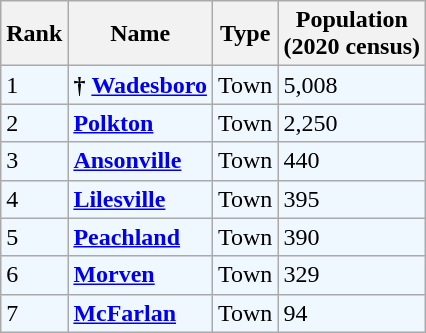<table class="wikitable sortable">
<tr>
<th>Rank</th>
<th>Name</th>
<th>Type</th>
<th>Population<br>(2020 census)</th>
</tr>
<tr style="background-color:#F0F8FF;">
<td>1</td>
<td><strong>†</strong> <strong><a href='#'>Wadesboro</a></strong></td>
<td>Town</td>
<td>5,008</td>
</tr>
<tr style="background-color:#F0F8FF;">
<td>2</td>
<td><strong><a href='#'>Polkton</a></strong></td>
<td>Town</td>
<td>2,250</td>
</tr>
<tr style="background-color:#F0F8FF;">
<td>3</td>
<td><strong><a href='#'>Ansonville</a></strong></td>
<td>Town</td>
<td>440</td>
</tr>
<tr style="background-color:#F0F8FF;">
<td>4</td>
<td><strong><a href='#'>Lilesville</a></strong></td>
<td>Town</td>
<td>395</td>
</tr>
<tr style="background-color:#F0F8FF;">
<td>5</td>
<td><strong><a href='#'>Peachland</a></strong></td>
<td>Town</td>
<td>390</td>
</tr>
<tr style="background-color:#F0F8FF;">
<td>6</td>
<td><strong><a href='#'>Morven</a></strong></td>
<td>Town</td>
<td>329</td>
</tr>
<tr style="background-color:#F0F8FF;">
<td>7</td>
<td><strong><a href='#'>McFarlan</a></strong></td>
<td>Town</td>
<td>94</td>
</tr>
</table>
